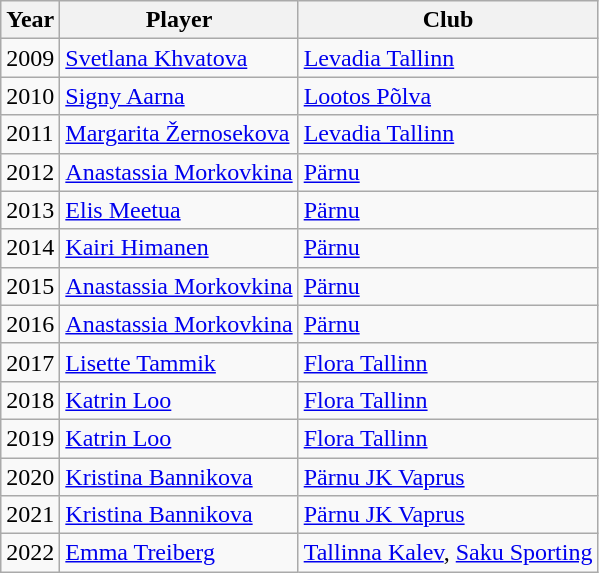<table class="wikitable">
<tr>
<th>Year</th>
<th>Player</th>
<th>Club</th>
</tr>
<tr>
<td>2009</td>
<td> <a href='#'>Svetlana Khvatova</a></td>
<td><a href='#'>Levadia Tallinn</a></td>
</tr>
<tr>
<td>2010</td>
<td> <a href='#'>Signy Aarna</a></td>
<td><a href='#'>Lootos Põlva</a></td>
</tr>
<tr>
<td>2011</td>
<td> <a href='#'>Margarita Žernosekova</a></td>
<td><a href='#'>Levadia Tallinn</a></td>
</tr>
<tr>
<td>2012</td>
<td> <a href='#'>Anastassia Morkovkina</a></td>
<td><a href='#'>Pärnu</a></td>
</tr>
<tr>
<td>2013</td>
<td> <a href='#'>Elis Meetua</a></td>
<td><a href='#'>Pärnu</a></td>
</tr>
<tr>
<td>2014</td>
<td> <a href='#'>Kairi Himanen</a></td>
<td><a href='#'>Pärnu</a></td>
</tr>
<tr>
<td>2015</td>
<td> <a href='#'>Anastassia Morkovkina</a></td>
<td><a href='#'>Pärnu</a></td>
</tr>
<tr>
<td>2016</td>
<td> <a href='#'>Anastassia Morkovkina</a></td>
<td><a href='#'>Pärnu</a></td>
</tr>
<tr>
<td>2017</td>
<td> <a href='#'>Lisette Tammik</a></td>
<td><a href='#'>Flora Tallinn</a></td>
</tr>
<tr>
<td>2018</td>
<td> <a href='#'>Katrin Loo</a></td>
<td><a href='#'>Flora Tallinn</a></td>
</tr>
<tr>
<td>2019</td>
<td> <a href='#'>Katrin Loo</a></td>
<td><a href='#'>Flora Tallinn</a></td>
</tr>
<tr>
<td>2020</td>
<td> <a href='#'>Kristina Bannikova</a></td>
<td><a href='#'>Pärnu JK Vaprus</a></td>
</tr>
<tr>
<td>2021</td>
<td> <a href='#'>Kristina Bannikova</a></td>
<td><a href='#'>Pärnu JK Vaprus</a></td>
</tr>
<tr>
<td>2022</td>
<td> <a href='#'>Emma Treiberg</a></td>
<td><a href='#'>Tallinna Kalev</a>, <a href='#'>Saku Sporting</a></td>
</tr>
</table>
